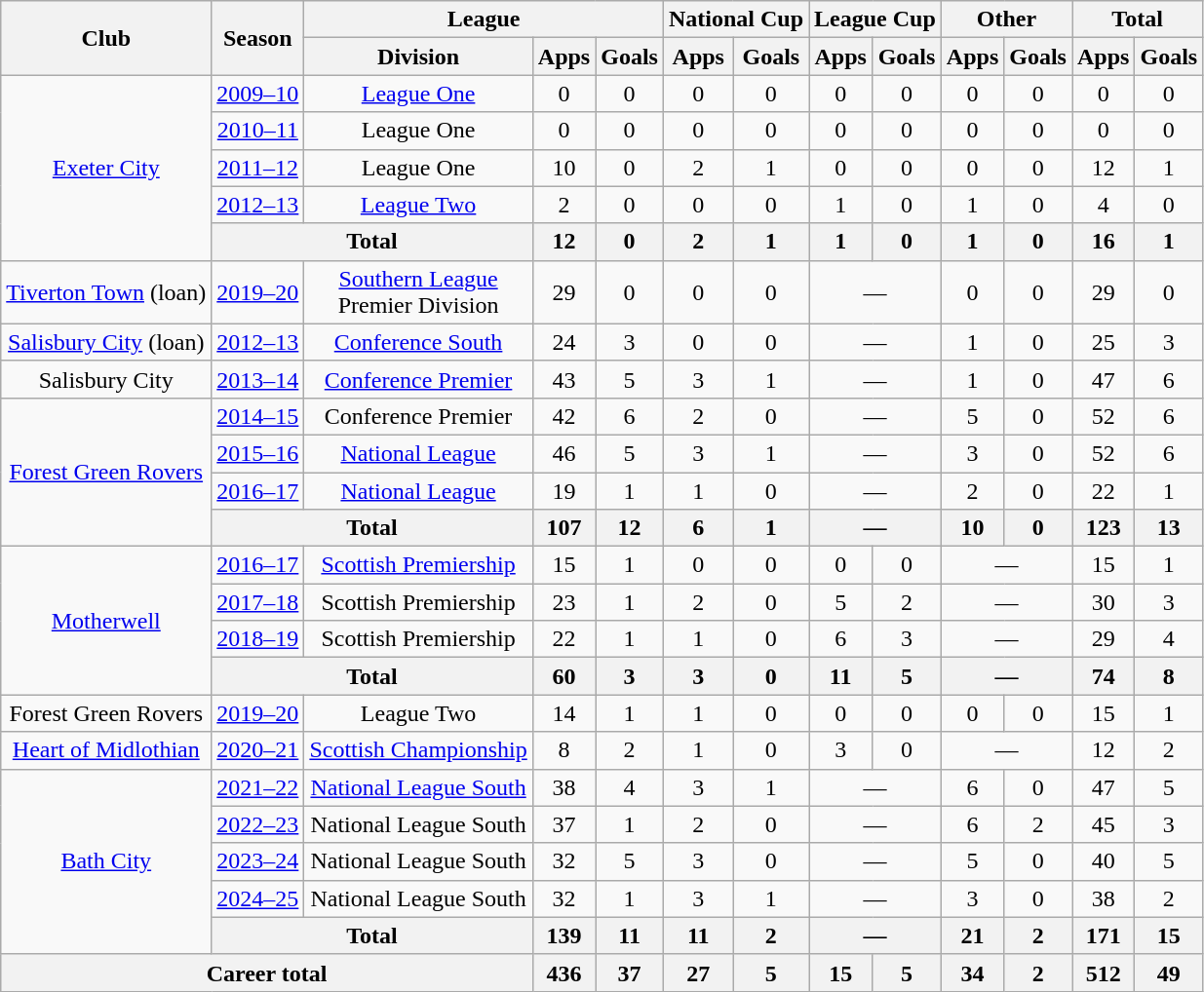<table class=wikitable style="text-align: center">
<tr>
<th rowspan=2>Club</th>
<th rowspan=2>Season</th>
<th colspan=3>League</th>
<th colspan=2>National Cup</th>
<th colspan=2>League Cup</th>
<th colspan=2>Other</th>
<th colspan=2>Total</th>
</tr>
<tr>
<th>Division</th>
<th>Apps</th>
<th>Goals</th>
<th>Apps</th>
<th>Goals</th>
<th>Apps</th>
<th>Goals</th>
<th>Apps</th>
<th>Goals</th>
<th>Apps</th>
<th>Goals</th>
</tr>
<tr>
<td rowspan=5><a href='#'>Exeter City</a></td>
<td><a href='#'>2009–10</a></td>
<td><a href='#'>League One</a></td>
<td>0</td>
<td>0</td>
<td>0</td>
<td>0</td>
<td>0</td>
<td>0</td>
<td>0</td>
<td>0</td>
<td>0</td>
<td>0</td>
</tr>
<tr>
<td><a href='#'>2010–11</a></td>
<td>League One</td>
<td>0</td>
<td>0</td>
<td>0</td>
<td>0</td>
<td>0</td>
<td>0</td>
<td>0</td>
<td>0</td>
<td>0</td>
<td>0</td>
</tr>
<tr>
<td><a href='#'>2011–12</a></td>
<td>League One</td>
<td>10</td>
<td>0</td>
<td>2</td>
<td>1</td>
<td>0</td>
<td>0</td>
<td>0</td>
<td>0</td>
<td>12</td>
<td>1</td>
</tr>
<tr>
<td><a href='#'>2012–13</a></td>
<td><a href='#'>League Two</a></td>
<td>2</td>
<td>0</td>
<td>0</td>
<td>0</td>
<td>1</td>
<td>0</td>
<td>1</td>
<td>0</td>
<td>4</td>
<td>0</td>
</tr>
<tr>
<th colspan=2>Total</th>
<th>12</th>
<th>0</th>
<th>2</th>
<th>1</th>
<th>1</th>
<th>0</th>
<th>1</th>
<th>0</th>
<th>16</th>
<th>1</th>
</tr>
<tr>
<td><a href='#'>Tiverton Town</a> (loan)</td>
<td><a href='#'>2019–20</a></td>
<td><a href='#'>Southern League</a><br>Premier Division</td>
<td>29</td>
<td>0</td>
<td>0</td>
<td>0</td>
<td colspan=2>—</td>
<td>0</td>
<td>0</td>
<td>29</td>
<td>0</td>
</tr>
<tr>
<td><a href='#'>Salisbury City</a> (loan)</td>
<td><a href='#'>2012–13</a></td>
<td><a href='#'>Conference South</a></td>
<td>24</td>
<td>3</td>
<td>0</td>
<td>0</td>
<td colspan=2>—</td>
<td>1</td>
<td>0</td>
<td>25</td>
<td>3</td>
</tr>
<tr>
<td>Salisbury City</td>
<td><a href='#'>2013–14</a></td>
<td><a href='#'>Conference Premier</a></td>
<td>43</td>
<td>5</td>
<td>3</td>
<td>1</td>
<td colspan=2>—</td>
<td>1</td>
<td>0</td>
<td>47</td>
<td>6</td>
</tr>
<tr>
<td rowspan=4><a href='#'>Forest Green Rovers</a></td>
<td><a href='#'>2014–15</a></td>
<td>Conference Premier</td>
<td>42</td>
<td>6</td>
<td>2</td>
<td>0</td>
<td colspan=2>—</td>
<td>5</td>
<td>0</td>
<td>52</td>
<td>6</td>
</tr>
<tr>
<td><a href='#'>2015–16</a></td>
<td><a href='#'>National League</a></td>
<td>46</td>
<td>5</td>
<td>3</td>
<td>1</td>
<td colspan=2>—</td>
<td>3</td>
<td>0</td>
<td>52</td>
<td>6</td>
</tr>
<tr>
<td><a href='#'>2016–17</a></td>
<td><a href='#'>National League</a></td>
<td>19</td>
<td>1</td>
<td>1</td>
<td>0</td>
<td colspan=2>—</td>
<td>2</td>
<td>0</td>
<td>22</td>
<td>1</td>
</tr>
<tr>
<th colspan=2>Total</th>
<th>107</th>
<th>12</th>
<th>6</th>
<th>1</th>
<th colspan=2>—</th>
<th>10</th>
<th>0</th>
<th>123</th>
<th>13</th>
</tr>
<tr>
<td rowspan=4><a href='#'>Motherwell</a></td>
<td><a href='#'>2016–17</a></td>
<td><a href='#'>Scottish Premiership</a></td>
<td>15</td>
<td>1</td>
<td>0</td>
<td>0</td>
<td>0</td>
<td>0</td>
<td colspan=2>—</td>
<td>15</td>
<td>1</td>
</tr>
<tr>
<td><a href='#'>2017–18</a></td>
<td>Scottish Premiership</td>
<td>23</td>
<td>1</td>
<td>2</td>
<td>0</td>
<td>5</td>
<td>2</td>
<td colspan=2>—</td>
<td>30</td>
<td>3</td>
</tr>
<tr>
<td><a href='#'>2018–19</a></td>
<td>Scottish Premiership</td>
<td>22</td>
<td>1</td>
<td>1</td>
<td>0</td>
<td>6</td>
<td>3</td>
<td colspan=2>—</td>
<td>29</td>
<td>4</td>
</tr>
<tr>
<th colspan=2>Total</th>
<th>60</th>
<th>3</th>
<th>3</th>
<th>0</th>
<th>11</th>
<th>5</th>
<th colspan=2>—</th>
<th>74</th>
<th>8</th>
</tr>
<tr>
<td>Forest Green Rovers</td>
<td><a href='#'>2019–20</a></td>
<td>League Two</td>
<td>14</td>
<td>1</td>
<td>1</td>
<td>0</td>
<td>0</td>
<td>0</td>
<td>0</td>
<td>0</td>
<td>15</td>
<td>1</td>
</tr>
<tr>
<td><a href='#'>Heart of Midlothian</a></td>
<td><a href='#'>2020–21</a></td>
<td><a href='#'>Scottish Championship</a></td>
<td>8</td>
<td>2</td>
<td>1</td>
<td>0</td>
<td>3</td>
<td>0</td>
<td colspan=2>—</td>
<td>12</td>
<td>2</td>
</tr>
<tr>
<td rowspan=5><a href='#'>Bath City</a></td>
<td><a href='#'>2021–22</a></td>
<td><a href='#'>National League South</a></td>
<td>38</td>
<td>4</td>
<td>3</td>
<td>1</td>
<td colspan=2>—</td>
<td>6</td>
<td>0</td>
<td>47</td>
<td>5</td>
</tr>
<tr>
<td><a href='#'>2022–23</a></td>
<td>National League South</td>
<td>37</td>
<td>1</td>
<td>2</td>
<td>0</td>
<td colspan=2>—</td>
<td>6</td>
<td>2</td>
<td>45</td>
<td>3</td>
</tr>
<tr>
<td><a href='#'>2023–24</a></td>
<td>National League South</td>
<td>32</td>
<td>5</td>
<td>3</td>
<td>0</td>
<td colspan=2>—</td>
<td>5</td>
<td>0</td>
<td>40</td>
<td>5</td>
</tr>
<tr>
<td><a href='#'>2024–25</a></td>
<td>National League South</td>
<td>32</td>
<td>1</td>
<td>3</td>
<td>1</td>
<td colspan=2>—</td>
<td>3</td>
<td>0</td>
<td>38</td>
<td>2</td>
</tr>
<tr>
<th colspan=2>Total</th>
<th>139</th>
<th>11</th>
<th>11</th>
<th>2</th>
<th colspan=2>—</th>
<th>21</th>
<th>2</th>
<th>171</th>
<th>15</th>
</tr>
<tr>
<th colspan=3>Career total</th>
<th>436</th>
<th>37</th>
<th>27</th>
<th>5</th>
<th>15</th>
<th>5</th>
<th>34</th>
<th>2</th>
<th>512</th>
<th>49</th>
</tr>
</table>
